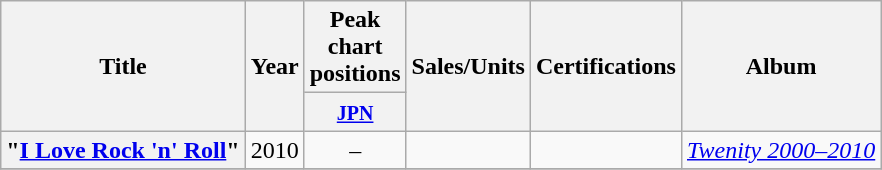<table class="wikitable plainrowheaders" style="text-align:center;">
<tr>
<th rowspan="2" scope="col">Title</th>
<th rowspan="2" scope="col">Year</th>
<th colspan="1">Peak chart positions</th>
<th rowspan="2" scope="col">Sales/Units</th>
<th rowspan="2">Certifications</th>
<th rowspan="2">Album</th>
</tr>
<tr>
<th style="width:3em;"><small><a href='#'>JPN</a></small><br></th>
</tr>
<tr>
<th scope="row">"<a href='#'>I Love Rock 'n' Roll</a>"</th>
<td>2010</td>
<td>–</td>
<td></td>
<td></td>
<td><em><a href='#'>Twenity 2000–2010</a></em></td>
</tr>
<tr>
</tr>
</table>
